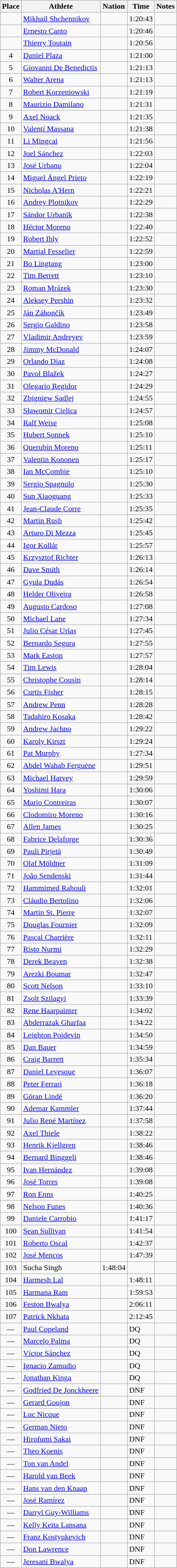<table class=wikitable>
<tr>
<th>Place</th>
<th>Athlete</th>
<th>Nation</th>
<th>Time</th>
<th>Notes</th>
</tr>
<tr>
<td align=center></td>
<td><a href='#'>Mikhail Shchennikov</a></td>
<td></td>
<td>1:20:43</td>
<td> </td>
</tr>
<tr>
<td align=center></td>
<td><a href='#'>Ernesto Canto</a></td>
<td></td>
<td>1:20:46</td>
<td> </td>
</tr>
<tr>
<td align=center></td>
<td><a href='#'>Thierry Toutain</a></td>
<td></td>
<td>1:20:56</td>
<td> </td>
</tr>
<tr>
<td align=center>4</td>
<td><a href='#'>Daniel Plaza</a></td>
<td></td>
<td>1:21:00</td>
<td> </td>
</tr>
<tr>
<td align=center>5</td>
<td><a href='#'>Giovanni De Benedictis</a></td>
<td></td>
<td>1:21:13</td>
<td align=center></td>
</tr>
<tr>
<td align=center>6</td>
<td><a href='#'>Walter Arena</a></td>
<td></td>
<td>1:21:13</td>
<td> </td>
</tr>
<tr>
<td align=center>7</td>
<td><a href='#'>Robert Korzeniowski</a></td>
<td></td>
<td>1:21:19</td>
<td> </td>
</tr>
<tr>
<td align=center>8</td>
<td><a href='#'>Maurizio Damilano</a></td>
<td></td>
<td>1:21:31</td>
<td> </td>
</tr>
<tr>
<td align=center>9</td>
<td><a href='#'>Axel Noack</a></td>
<td></td>
<td>1:21:35</td>
<td> </td>
</tr>
<tr>
<td align=center>10</td>
<td><a href='#'>Valentí Massana</a></td>
<td></td>
<td>1:21:38</td>
<td> </td>
</tr>
<tr>
<td align=center>11</td>
<td><a href='#'>Li Mingcai</a></td>
<td></td>
<td>1:21:56</td>
<td> </td>
</tr>
<tr>
<td align=center>12</td>
<td><a href='#'>Joel Sánchez</a></td>
<td></td>
<td>1:22:03</td>
<td> </td>
</tr>
<tr>
<td align=center>13</td>
<td><a href='#'>José Urbano</a></td>
<td></td>
<td>1:22:04</td>
<td> </td>
</tr>
<tr>
<td align=center>14</td>
<td><a href='#'>Miguel Ángel Prieto</a></td>
<td></td>
<td>1:22:19</td>
<td> </td>
</tr>
<tr>
<td align=center>15</td>
<td><a href='#'>Nicholas A'Hern</a></td>
<td></td>
<td>1:22:21</td>
<td> </td>
</tr>
<tr>
<td align=center>16</td>
<td><a href='#'>Andrey Plotnikov</a></td>
<td></td>
<td>1:22:29</td>
<td> </td>
</tr>
<tr>
<td align=center>17</td>
<td><a href='#'>Sándor Urbanik</a></td>
<td></td>
<td>1:22:38</td>
<td> </td>
</tr>
<tr>
<td align=center>18</td>
<td><a href='#'>Héctor Moreno</a></td>
<td></td>
<td>1:22:40</td>
<td> </td>
</tr>
<tr>
<td align=center>19</td>
<td><a href='#'>Robert Ihly</a></td>
<td></td>
<td>1:22:52</td>
<td> </td>
</tr>
<tr>
<td align=center>20</td>
<td><a href='#'>Martial Fesselier</a></td>
<td></td>
<td>1:22:59</td>
<td> </td>
</tr>
<tr>
<td align=center>21</td>
<td><a href='#'>Bo Lingtang</a></td>
<td></td>
<td>1:23:00</td>
<td></td>
</tr>
<tr>
<td align=center>22</td>
<td><a href='#'>Tim Berrett</a></td>
<td></td>
<td>1:23:10</td>
<td></td>
</tr>
<tr>
<td align=center>23</td>
<td><a href='#'>Roman Mrázek</a></td>
<td></td>
<td>1:23:30</td>
<td></td>
</tr>
<tr>
<td align=center>24</td>
<td><a href='#'>Aleksey Pershin</a></td>
<td></td>
<td>1:23:32</td>
<td></td>
</tr>
<tr>
<td align=center>25</td>
<td><a href='#'>Ján Záhončík</a></td>
<td></td>
<td>1:23:49</td>
<td></td>
</tr>
<tr>
<td align=center>26</td>
<td><a href='#'>Sergio Galdino</a></td>
<td></td>
<td>1:23:58</td>
<td></td>
</tr>
<tr>
<td align=center>27</td>
<td><a href='#'>Vladimir Andreyev</a></td>
<td></td>
<td>1:23:59</td>
<td></td>
</tr>
<tr>
<td align=center>28</td>
<td><a href='#'>Jimmy McDonald</a></td>
<td></td>
<td>1:24:07</td>
<td></td>
</tr>
<tr>
<td align=center>29</td>
<td><a href='#'>Orlando Díaz</a></td>
<td></td>
<td>1:24:08</td>
<td></td>
</tr>
<tr>
<td align=center>30</td>
<td><a href='#'>Pavol Blažek</a></td>
<td></td>
<td>1:24:27</td>
<td></td>
</tr>
<tr>
<td align=center>31</td>
<td><a href='#'>Olegario Regidor</a></td>
<td></td>
<td>1:24:29</td>
<td></td>
</tr>
<tr>
<td align=center>32</td>
<td><a href='#'>Zbigniew Sadlej</a></td>
<td></td>
<td>1:24:55</td>
<td></td>
</tr>
<tr>
<td align=center>33</td>
<td><a href='#'>Sławomir Cielica</a></td>
<td></td>
<td>1:24:57</td>
<td></td>
</tr>
<tr>
<td align=center>34</td>
<td><a href='#'>Ralf Weise</a></td>
<td></td>
<td>1:25:08</td>
<td></td>
</tr>
<tr>
<td align=center>35</td>
<td><a href='#'>Hubert Sonnek</a></td>
<td></td>
<td>1:25:10</td>
<td></td>
</tr>
<tr>
<td align=center>36</td>
<td><a href='#'>Querubín Moreno</a></td>
<td></td>
<td>1:25:11</td>
<td></td>
</tr>
<tr>
<td align=center>37</td>
<td><a href='#'>Valentin Kononen</a></td>
<td></td>
<td>1:25:17</td>
<td></td>
</tr>
<tr>
<td align=center>38</td>
<td><a href='#'>Ian McCombie</a></td>
<td></td>
<td>1:25:10</td>
<td></td>
</tr>
<tr>
<td align=center>39</td>
<td><a href='#'>Sergio Spagnulo</a></td>
<td></td>
<td>1:25:30</td>
<td></td>
</tr>
<tr>
<td align=center>40</td>
<td><a href='#'>Sun Xiaoguang</a></td>
<td></td>
<td>1:25:33</td>
<td></td>
</tr>
<tr>
<td align=center>41</td>
<td><a href='#'>Jean-Claude Corre</a></td>
<td></td>
<td>1:25:35</td>
<td></td>
</tr>
<tr>
<td align=center>42</td>
<td><a href='#'>Martin Rush</a></td>
<td></td>
<td>1:25:42</td>
<td></td>
</tr>
<tr>
<td align=center>43</td>
<td><a href='#'>Arturo Di Mezza</a></td>
<td></td>
<td>1:25:45</td>
<td></td>
</tr>
<tr>
<td align=center>44</td>
<td><a href='#'>Igor Kollár</a></td>
<td></td>
<td>1:25:57</td>
<td></td>
</tr>
<tr>
<td align=center>45</td>
<td><a href='#'>Krzysztof Richter</a></td>
<td></td>
<td>1:26:13</td>
<td></td>
</tr>
<tr>
<td align=center>46</td>
<td><a href='#'>Dave Smith</a></td>
<td></td>
<td>1:26:14</td>
<td></td>
</tr>
<tr>
<td align=center>47</td>
<td><a href='#'>Gyula Dudás</a></td>
<td></td>
<td>1:26:54</td>
<td></td>
</tr>
<tr>
<td align=center>48</td>
<td><a href='#'>Helder Oliveira</a></td>
<td></td>
<td>1:26:58</td>
<td></td>
</tr>
<tr>
<td align=center>49</td>
<td><a href='#'>Augusto Cardoso</a></td>
<td></td>
<td>1:27:08</td>
<td></td>
</tr>
<tr>
<td align=center>50</td>
<td><a href='#'>Michael Lane</a></td>
<td></td>
<td>1:27:34</td>
<td></td>
</tr>
<tr>
<td align=center>51</td>
<td><a href='#'>Julio César Urías</a></td>
<td></td>
<td>1:27:45</td>
<td></td>
</tr>
<tr>
<td align=center>52</td>
<td><a href='#'>Bernardo Segura</a></td>
<td></td>
<td>1:27:55</td>
<td></td>
</tr>
<tr>
<td align=center>53</td>
<td><a href='#'>Mark Easton</a></td>
<td></td>
<td>1:27:57</td>
<td></td>
</tr>
<tr>
<td align=center>54</td>
<td><a href='#'>Tim Lewis</a></td>
<td></td>
<td>1:28:04</td>
<td></td>
</tr>
<tr>
<td align=center>55</td>
<td><a href='#'>Christophe Cousin</a></td>
<td></td>
<td>1:28:14</td>
<td></td>
</tr>
<tr>
<td align=center>56</td>
<td><a href='#'>Curtis Fisher</a></td>
<td></td>
<td>1:28:15</td>
<td></td>
</tr>
<tr>
<td align=center>57</td>
<td><a href='#'>Andrew Penn</a></td>
<td></td>
<td>1:28:28</td>
<td></td>
</tr>
<tr>
<td align=center>58</td>
<td><a href='#'>Tadahiro Kosaka</a></td>
<td></td>
<td>1:28:42</td>
<td></td>
</tr>
<tr>
<td align=center>59</td>
<td><a href='#'>Andrew Jachno</a></td>
<td></td>
<td>1:29:22</td>
<td></td>
</tr>
<tr>
<td align=center>60</td>
<td><a href='#'>Karoly Kirszt</a></td>
<td></td>
<td>1:29:24</td>
<td></td>
</tr>
<tr>
<td align=center>61</td>
<td><a href='#'>Pat Murphy</a></td>
<td></td>
<td>1:27:34</td>
<td></td>
</tr>
<tr>
<td align=center>62</td>
<td><a href='#'>Abdel Wahab Ferguène</a></td>
<td></td>
<td>1:29:51</td>
<td></td>
</tr>
<tr>
<td align=center>63</td>
<td><a href='#'>Michael Harvey</a></td>
<td></td>
<td>1:29:59</td>
<td></td>
</tr>
<tr>
<td align=center>64</td>
<td><a href='#'>Yoshimi Hara</a></td>
<td></td>
<td>1:30:06</td>
<td></td>
</tr>
<tr>
<td align=center>65</td>
<td><a href='#'>Mario Contreiras</a></td>
<td></td>
<td>1:30:07</td>
<td></td>
</tr>
<tr>
<td align=center>66</td>
<td><a href='#'>Clodomiro Moreno</a></td>
<td></td>
<td>1:30:16</td>
<td></td>
</tr>
<tr>
<td align=center>67</td>
<td><a href='#'>Allen James</a></td>
<td></td>
<td>1:30:25</td>
<td></td>
</tr>
<tr>
<td align=center>68</td>
<td><a href='#'>Fabrice Delaforge</a></td>
<td></td>
<td>1:30:36</td>
<td></td>
</tr>
<tr>
<td align=center>69</td>
<td><a href='#'>Pauli Pirjetä</a></td>
<td></td>
<td>1:30:49</td>
<td></td>
</tr>
<tr>
<td align=center>70</td>
<td><a href='#'>Olaf Möldner</a></td>
<td></td>
<td>1:31:09</td>
<td></td>
</tr>
<tr>
<td align=center>71</td>
<td><a href='#'>João Sendenski</a></td>
<td></td>
<td>1:31:44</td>
<td></td>
</tr>
<tr>
<td align=center>72</td>
<td><a href='#'>Hammimed Rahouli</a></td>
<td></td>
<td>1:32:01</td>
<td></td>
</tr>
<tr>
<td align=center>73</td>
<td><a href='#'>Cláudio Bertolino</a></td>
<td></td>
<td>1:32:06</td>
<td></td>
</tr>
<tr>
<td align=center>74</td>
<td><a href='#'>Martin St. Pierre</a></td>
<td></td>
<td>1:32:07</td>
<td></td>
</tr>
<tr>
<td align=center>75</td>
<td><a href='#'>Douglas Fournier</a></td>
<td></td>
<td>1:32:09</td>
<td></td>
</tr>
<tr>
<td align=center>76</td>
<td><a href='#'>Pascal Charrière</a></td>
<td></td>
<td>1:32:11</td>
<td></td>
</tr>
<tr>
<td align=center>77</td>
<td><a href='#'>Risto Nurmi</a></td>
<td></td>
<td>1:32:29</td>
<td></td>
</tr>
<tr>
<td align=center>78</td>
<td><a href='#'>Derek Beaven</a></td>
<td></td>
<td>1:32:38</td>
<td></td>
</tr>
<tr>
<td align=center>79</td>
<td><a href='#'>Arezki Boumar</a></td>
<td></td>
<td>1:32:47</td>
<td></td>
</tr>
<tr>
<td align=center>80</td>
<td><a href='#'>Scott Nelson</a></td>
<td></td>
<td>1:33:10</td>
<td></td>
</tr>
<tr>
<td align=center>81</td>
<td><a href='#'>Zsolt Szilagyi</a></td>
<td></td>
<td>1:33:39</td>
<td></td>
</tr>
<tr>
<td align=center>82</td>
<td><a href='#'>Rene Haarpainter</a></td>
<td></td>
<td>1:34:02</td>
<td></td>
</tr>
<tr>
<td align=center>83</td>
<td><a href='#'>Abderrazak Gharfaa</a></td>
<td></td>
<td>1:34:22</td>
<td></td>
</tr>
<tr>
<td align=center>84</td>
<td><a href='#'>Leighton Poidevin</a></td>
<td></td>
<td>1:34:50</td>
<td></td>
</tr>
<tr>
<td align=center>85</td>
<td><a href='#'>Dan Bauer</a></td>
<td></td>
<td>1:34:59</td>
<td></td>
</tr>
<tr>
<td align=center>86</td>
<td><a href='#'>Craig Barrett</a></td>
<td></td>
<td>1:35:34</td>
<td></td>
</tr>
<tr>
<td align=center>87</td>
<td><a href='#'>Daniel Levesque</a></td>
<td></td>
<td>1:36:07</td>
<td></td>
</tr>
<tr>
<td align=center>88</td>
<td><a href='#'>Peter Ferrari</a></td>
<td></td>
<td>1:36:18</td>
<td></td>
</tr>
<tr>
<td align=center>89</td>
<td><a href='#'>Göran Lindé</a></td>
<td></td>
<td>1:36:20</td>
<td></td>
</tr>
<tr>
<td align=center>90</td>
<td><a href='#'>Ademar Kammler</a></td>
<td></td>
<td>1:37:44</td>
<td></td>
</tr>
<tr>
<td align=center>91</td>
<td><a href='#'>Julio René Martínez</a></td>
<td></td>
<td>1:37:58</td>
<td></td>
</tr>
<tr>
<td align=center>92</td>
<td><a href='#'>Axel Thiele</a></td>
<td></td>
<td>1:38:22</td>
<td></td>
</tr>
<tr>
<td align=center>93</td>
<td><a href='#'>Henrik Kjellgren</a></td>
<td></td>
<td>1:38:46</td>
<td></td>
</tr>
<tr>
<td align=center>94</td>
<td><a href='#'>Bernard Binggeli</a></td>
<td></td>
<td>1:38:46</td>
<td></td>
</tr>
<tr>
<td align=center>95</td>
<td><a href='#'>Ivan Hernández</a></td>
<td></td>
<td>1:39:08</td>
<td></td>
</tr>
<tr>
<td align=center>96</td>
<td><a href='#'>José Torres</a></td>
<td></td>
<td>1:39:08</td>
<td></td>
</tr>
<tr>
<td align=center>97</td>
<td><a href='#'>Ron Enns</a></td>
<td></td>
<td>1:40:25</td>
<td></td>
</tr>
<tr>
<td align=center>98</td>
<td><a href='#'>Nelson Funes</a></td>
<td></td>
<td>1:40:36</td>
<td></td>
</tr>
<tr>
<td align=center>99</td>
<td><a href='#'>Daniele Carrobio</a></td>
<td></td>
<td>1:41:17</td>
<td></td>
</tr>
<tr>
<td align=center>100</td>
<td><a href='#'>Sean Sullivan</a></td>
<td></td>
<td>1:41:54</td>
<td></td>
</tr>
<tr>
<td align=center>101</td>
<td><a href='#'>Roberto Oscal</a></td>
<td></td>
<td>1:42:37</td>
<td></td>
</tr>
<tr>
<td align=center>102</td>
<td><a href='#'>José Mencos</a></td>
<td></td>
<td>1:47:39</td>
<td></td>
</tr>
<tr>
<td align=center>103</td>
<td>Sucha Singh </td>
<td>1:48:04</td>
<td></td>
</tr>
<tr>
<td align=center>104</td>
<td><a href='#'>Harmesh Lal</a></td>
<td></td>
<td>1:48:11</td>
<td></td>
</tr>
<tr>
<td align=center>105</td>
<td><a href='#'>Harmana Ram</a></td>
<td></td>
<td>1:59:53</td>
<td></td>
</tr>
<tr>
<td align=center>106</td>
<td><a href='#'>Feston Bwalya</a></td>
<td></td>
<td>2:06:11</td>
<td></td>
</tr>
<tr>
<td align=center>107</td>
<td><a href='#'>Patrick Nkhata</a></td>
<td></td>
<td>2:12:45</td>
<td></td>
</tr>
<tr>
<td align=center>—</td>
<td><a href='#'>Paul Copeland</a></td>
<td></td>
<td>DQ</td>
<td></td>
</tr>
<tr>
<td align=center>—</td>
<td><a href='#'>Marcelo Palma</a></td>
<td></td>
<td>DQ</td>
<td></td>
</tr>
<tr>
<td align=center>—</td>
<td><a href='#'>Víctor Sánchez</a></td>
<td></td>
<td>DQ</td>
<td></td>
</tr>
<tr>
<td align=center>—</td>
<td><a href='#'>Ignacio Zamudio</a></td>
<td></td>
<td>DQ</td>
<td></td>
</tr>
<tr>
<td align=center>—</td>
<td><a href='#'>Jonathan Kinga</a></td>
<td></td>
<td>DQ</td>
<td></td>
</tr>
<tr>
<td align=center>—</td>
<td><a href='#'>Godfried De Jonckheere</a></td>
<td></td>
<td>DNF</td>
<td></td>
</tr>
<tr>
<td align=center>—</td>
<td><a href='#'>Gerard Goujon</a></td>
<td></td>
<td>DNF</td>
<td></td>
</tr>
<tr>
<td align=center>—</td>
<td><a href='#'>Luc Nicque</a></td>
<td></td>
<td>DNF</td>
<td></td>
</tr>
<tr>
<td align=center>—</td>
<td><a href='#'>German Nieto</a></td>
<td></td>
<td>DNF</td>
<td></td>
</tr>
<tr>
<td align=center>—</td>
<td><a href='#'>Hirofumi Sakai</a></td>
<td></td>
<td>DNF</td>
<td></td>
</tr>
<tr>
<td align=center>—</td>
<td><a href='#'>Theo Koenis</a></td>
<td></td>
<td>DNF</td>
<td></td>
</tr>
<tr>
<td align=center>—</td>
<td><a href='#'>Ton van Andel</a></td>
<td></td>
<td>DNF</td>
<td></td>
</tr>
<tr>
<td align=center>—</td>
<td><a href='#'>Harold van Beek</a></td>
<td></td>
<td>DNF</td>
<td></td>
</tr>
<tr>
<td align=center>—</td>
<td><a href='#'>Hans van den Knaap</a></td>
<td></td>
<td>DNF</td>
<td></td>
</tr>
<tr>
<td align=center>—</td>
<td><a href='#'>José Ramírez</a></td>
<td></td>
<td>DNF</td>
<td></td>
</tr>
<tr>
<td align=center>—</td>
<td><a href='#'>Darryl Guy-Williams</a></td>
<td></td>
<td>DNF</td>
<td></td>
</tr>
<tr>
<td align=center>—</td>
<td><a href='#'>Kelly Keita Lansana</a></td>
<td></td>
<td>DNF</td>
<td></td>
</tr>
<tr>
<td align=center>—</td>
<td><a href='#'>Franz Kostyukevich</a></td>
<td></td>
<td>DNF</td>
<td></td>
</tr>
<tr>
<td align=center>—</td>
<td><a href='#'>Don Lawrence</a></td>
<td></td>
<td>DNF</td>
<td></td>
</tr>
<tr>
<td align=center>—</td>
<td><a href='#'>Jeresani Bwalya</a></td>
<td></td>
<td>DNF</td>
<td></td>
</tr>
</table>
